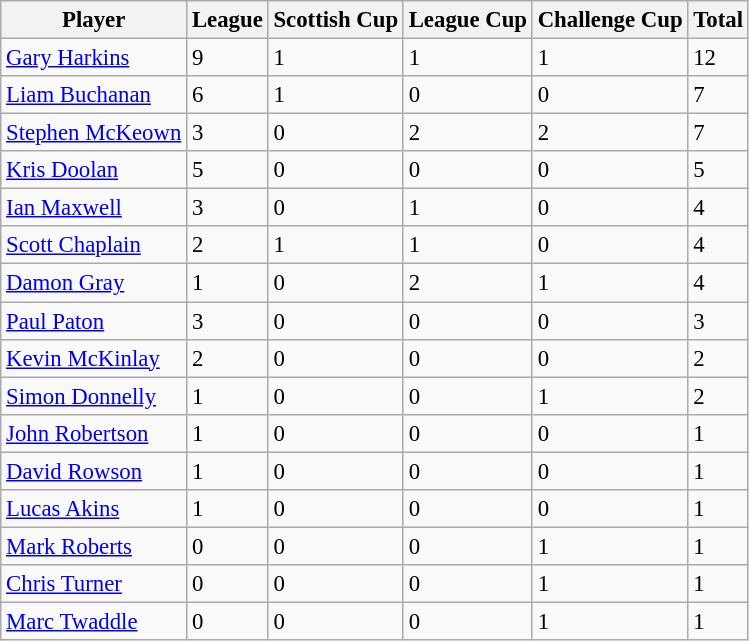<table class="wikitable sortable" sort="Total" style="text-align:center; font-size:95%; text-align:left">
<tr>
<th><strong>Player</strong></th>
<th><strong>League</strong></th>
<th><strong>Scottish Cup</strong></th>
<th><strong>League Cup</strong></th>
<th><strong>Challenge Cup</strong></th>
<th><strong>Total</strong></th>
</tr>
<tr>
<td><a href='#'>Gary Harkins</a></td>
<td>9</td>
<td>1</td>
<td>1</td>
<td>1</td>
<td>12</td>
</tr>
<tr>
<td><a href='#'>Liam Buchanan</a></td>
<td>6</td>
<td>1</td>
<td>0</td>
<td>0</td>
<td>7</td>
</tr>
<tr>
<td><a href='#'>Stephen McKeown</a></td>
<td>3</td>
<td>0</td>
<td>2</td>
<td>2</td>
<td>7</td>
</tr>
<tr>
<td><a href='#'>Kris Doolan</a></td>
<td>5</td>
<td>0</td>
<td>0</td>
<td>0</td>
<td>5</td>
</tr>
<tr>
<td><a href='#'>Ian Maxwell</a></td>
<td>3</td>
<td>0</td>
<td>1</td>
<td>0</td>
<td>4</td>
</tr>
<tr>
<td><a href='#'>Scott Chaplain</a></td>
<td>2</td>
<td>1</td>
<td>1</td>
<td>0</td>
<td>4</td>
</tr>
<tr>
<td><a href='#'>Damon Gray</a></td>
<td>1</td>
<td>0</td>
<td>2</td>
<td>1</td>
<td>4</td>
</tr>
<tr>
<td><a href='#'>Paul Paton</a></td>
<td>3</td>
<td>0</td>
<td>0</td>
<td>0</td>
<td>3</td>
</tr>
<tr>
<td><a href='#'>Kevin McKinlay</a></td>
<td>2</td>
<td>0</td>
<td>0</td>
<td>0</td>
<td>2</td>
</tr>
<tr>
<td><a href='#'>Simon Donnelly</a></td>
<td>1</td>
<td>0</td>
<td>0</td>
<td>1</td>
<td>2</td>
</tr>
<tr>
<td><a href='#'>John Robertson</a></td>
<td>1</td>
<td>0</td>
<td>0</td>
<td>0</td>
<td>1</td>
</tr>
<tr>
<td><a href='#'>David Rowson</a></td>
<td>1</td>
<td>0</td>
<td>0</td>
<td>0</td>
<td>1</td>
</tr>
<tr>
<td><a href='#'>Lucas Akins</a></td>
<td>1</td>
<td>0</td>
<td>0</td>
<td>0</td>
<td>1</td>
</tr>
<tr>
<td><a href='#'>Mark Roberts</a></td>
<td>0</td>
<td>0</td>
<td>0</td>
<td>1</td>
<td>1</td>
</tr>
<tr>
<td><a href='#'>Chris Turner</a></td>
<td>0</td>
<td>0</td>
<td>0</td>
<td>1</td>
<td>1</td>
</tr>
<tr>
<td><a href='#'>Marc Twaddle</a></td>
<td>0</td>
<td>0</td>
<td>0</td>
<td>1</td>
<td>1</td>
</tr>
</table>
